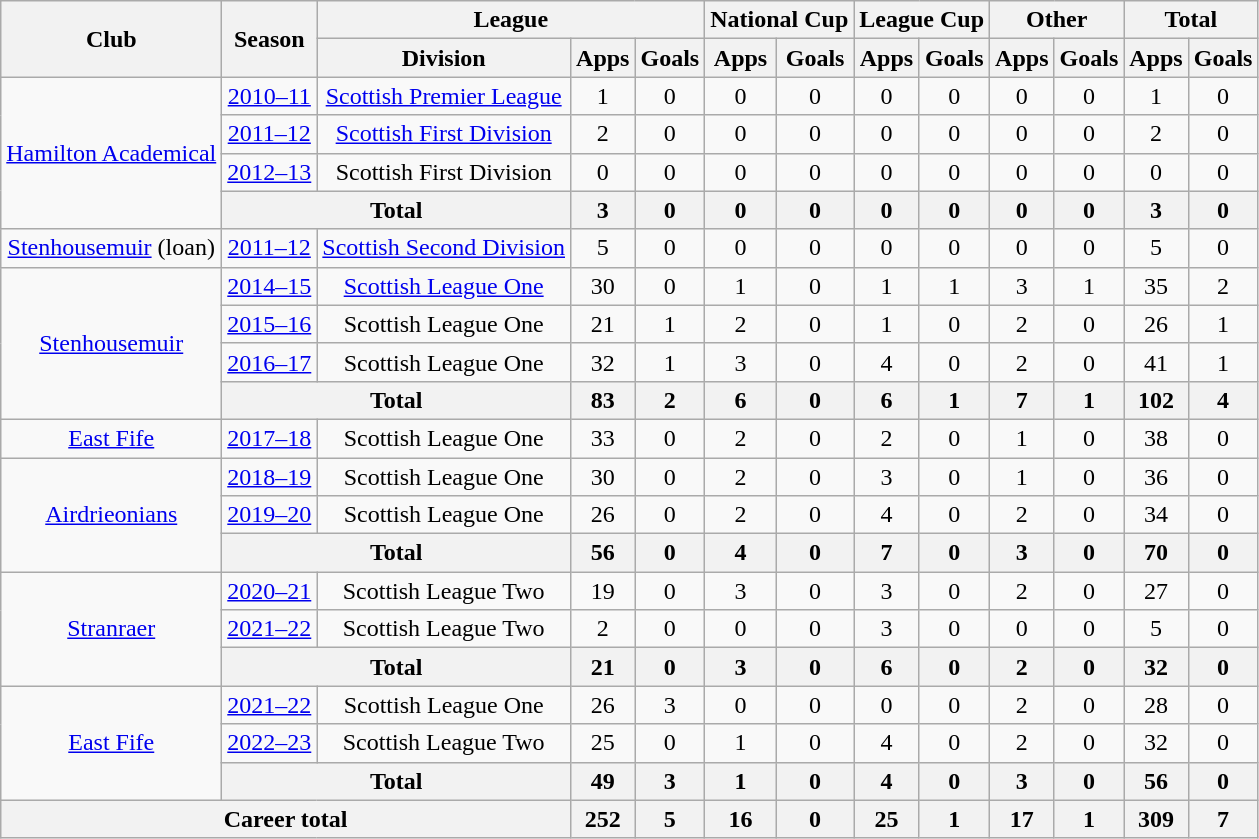<table class="wikitable" style="text-align: center;">
<tr>
<th rowspan="2">Club</th>
<th rowspan="2">Season</th>
<th colspan="3">League</th>
<th colspan="2">National Cup</th>
<th colspan="2">League Cup</th>
<th colspan="2">Other</th>
<th colspan="2">Total</th>
</tr>
<tr>
<th>Division</th>
<th>Apps</th>
<th>Goals</th>
<th>Apps</th>
<th>Goals</th>
<th>Apps</th>
<th>Goals</th>
<th>Apps</th>
<th>Goals</th>
<th>Apps</th>
<th>Goals</th>
</tr>
<tr>
<td rowspan=4><a href='#'>Hamilton Academical</a></td>
<td><a href='#'>2010–11</a></td>
<td><a href='#'>Scottish Premier League</a></td>
<td>1</td>
<td>0</td>
<td>0</td>
<td>0</td>
<td>0</td>
<td>0</td>
<td>0</td>
<td>0</td>
<td>1</td>
<td>0</td>
</tr>
<tr>
<td><a href='#'>2011–12</a></td>
<td><a href='#'>Scottish First Division</a></td>
<td>2</td>
<td>0</td>
<td>0</td>
<td>0</td>
<td>0</td>
<td>0</td>
<td>0</td>
<td>0</td>
<td>2</td>
<td>0</td>
</tr>
<tr>
<td><a href='#'>2012–13</a></td>
<td>Scottish First Division</td>
<td>0</td>
<td>0</td>
<td>0</td>
<td>0</td>
<td>0</td>
<td>0</td>
<td>0</td>
<td>0</td>
<td>0</td>
<td>0</td>
</tr>
<tr>
<th colspan=2>Total</th>
<th>3</th>
<th>0</th>
<th>0</th>
<th>0</th>
<th>0</th>
<th>0</th>
<th>0</th>
<th>0</th>
<th>3</th>
<th>0</th>
</tr>
<tr>
<td><a href='#'>Stenhousemuir</a> (loan)</td>
<td><a href='#'>2011–12</a></td>
<td><a href='#'>Scottish Second Division</a></td>
<td>5</td>
<td>0</td>
<td>0</td>
<td>0</td>
<td>0</td>
<td>0</td>
<td>0</td>
<td>0</td>
<td>5</td>
<td>0</td>
</tr>
<tr>
<td rowspan=4><a href='#'>Stenhousemuir</a></td>
<td><a href='#'>2014–15</a></td>
<td><a href='#'>Scottish League One</a></td>
<td>30</td>
<td>0</td>
<td>1</td>
<td>0</td>
<td>1</td>
<td>1</td>
<td>3</td>
<td>1</td>
<td>35</td>
<td>2</td>
</tr>
<tr>
<td><a href='#'>2015–16</a></td>
<td>Scottish League One</td>
<td>21</td>
<td>1</td>
<td>2</td>
<td>0</td>
<td>1</td>
<td>0</td>
<td>2</td>
<td>0</td>
<td>26</td>
<td>1</td>
</tr>
<tr>
<td><a href='#'>2016–17</a></td>
<td>Scottish League One</td>
<td>32</td>
<td>1</td>
<td>3</td>
<td>0</td>
<td>4</td>
<td>0</td>
<td>2</td>
<td>0</td>
<td>41</td>
<td>1</td>
</tr>
<tr>
<th colspan=2>Total</th>
<th>83</th>
<th>2</th>
<th>6</th>
<th>0</th>
<th>6</th>
<th>1</th>
<th>7</th>
<th>1</th>
<th>102</th>
<th>4</th>
</tr>
<tr>
<td><a href='#'>East Fife</a></td>
<td><a href='#'>2017–18</a></td>
<td>Scottish League One</td>
<td>33</td>
<td>0</td>
<td>2</td>
<td>0</td>
<td>2</td>
<td>0</td>
<td>1</td>
<td>0</td>
<td>38</td>
<td>0</td>
</tr>
<tr>
<td rowspan=3><a href='#'>Airdrieonians</a></td>
<td><a href='#'>2018–19</a></td>
<td>Scottish League One</td>
<td>30</td>
<td>0</td>
<td>2</td>
<td>0</td>
<td>3</td>
<td>0</td>
<td>1</td>
<td>0</td>
<td>36</td>
<td>0</td>
</tr>
<tr>
<td><a href='#'>2019–20</a></td>
<td>Scottish League One</td>
<td>26</td>
<td>0</td>
<td>2</td>
<td>0</td>
<td>4</td>
<td>0</td>
<td>2</td>
<td>0</td>
<td>34</td>
<td>0</td>
</tr>
<tr>
<th colspan=2>Total</th>
<th>56</th>
<th>0</th>
<th>4</th>
<th>0</th>
<th>7</th>
<th>0</th>
<th>3</th>
<th>0</th>
<th>70</th>
<th>0</th>
</tr>
<tr>
<td rowspan=3><a href='#'>Stranraer</a></td>
<td><a href='#'>2020–21</a></td>
<td>Scottish League Two</td>
<td>19</td>
<td>0</td>
<td>3</td>
<td>0</td>
<td>3</td>
<td>0</td>
<td>2</td>
<td>0</td>
<td>27</td>
<td>0</td>
</tr>
<tr>
<td><a href='#'>2021–22</a></td>
<td>Scottish League Two</td>
<td>2</td>
<td>0</td>
<td>0</td>
<td>0</td>
<td>3</td>
<td>0</td>
<td>0</td>
<td>0</td>
<td>5</td>
<td>0</td>
</tr>
<tr>
<th colspan=2>Total</th>
<th>21</th>
<th>0</th>
<th>3</th>
<th>0</th>
<th>6</th>
<th>0</th>
<th>2</th>
<th>0</th>
<th>32</th>
<th>0</th>
</tr>
<tr>
<td rowspan=3><a href='#'>East Fife</a></td>
<td><a href='#'>2021–22</a></td>
<td>Scottish League One</td>
<td>26</td>
<td>3</td>
<td>0</td>
<td>0</td>
<td>0</td>
<td>0</td>
<td>2</td>
<td>0</td>
<td>28</td>
<td>0</td>
</tr>
<tr>
<td><a href='#'>2022–23</a></td>
<td>Scottish League Two</td>
<td>25</td>
<td>0</td>
<td>1</td>
<td>0</td>
<td>4</td>
<td>0</td>
<td>2</td>
<td>0</td>
<td>32</td>
<td>0</td>
</tr>
<tr>
<th colspan=2>Total</th>
<th>49</th>
<th>3</th>
<th>1</th>
<th>0</th>
<th>4</th>
<th>0</th>
<th>3</th>
<th>0</th>
<th>56</th>
<th>0</th>
</tr>
<tr>
<th colspan=3>Career total</th>
<th>252</th>
<th>5</th>
<th>16</th>
<th>0</th>
<th>25</th>
<th>1</th>
<th>17</th>
<th>1</th>
<th>309</th>
<th>7</th>
</tr>
</table>
